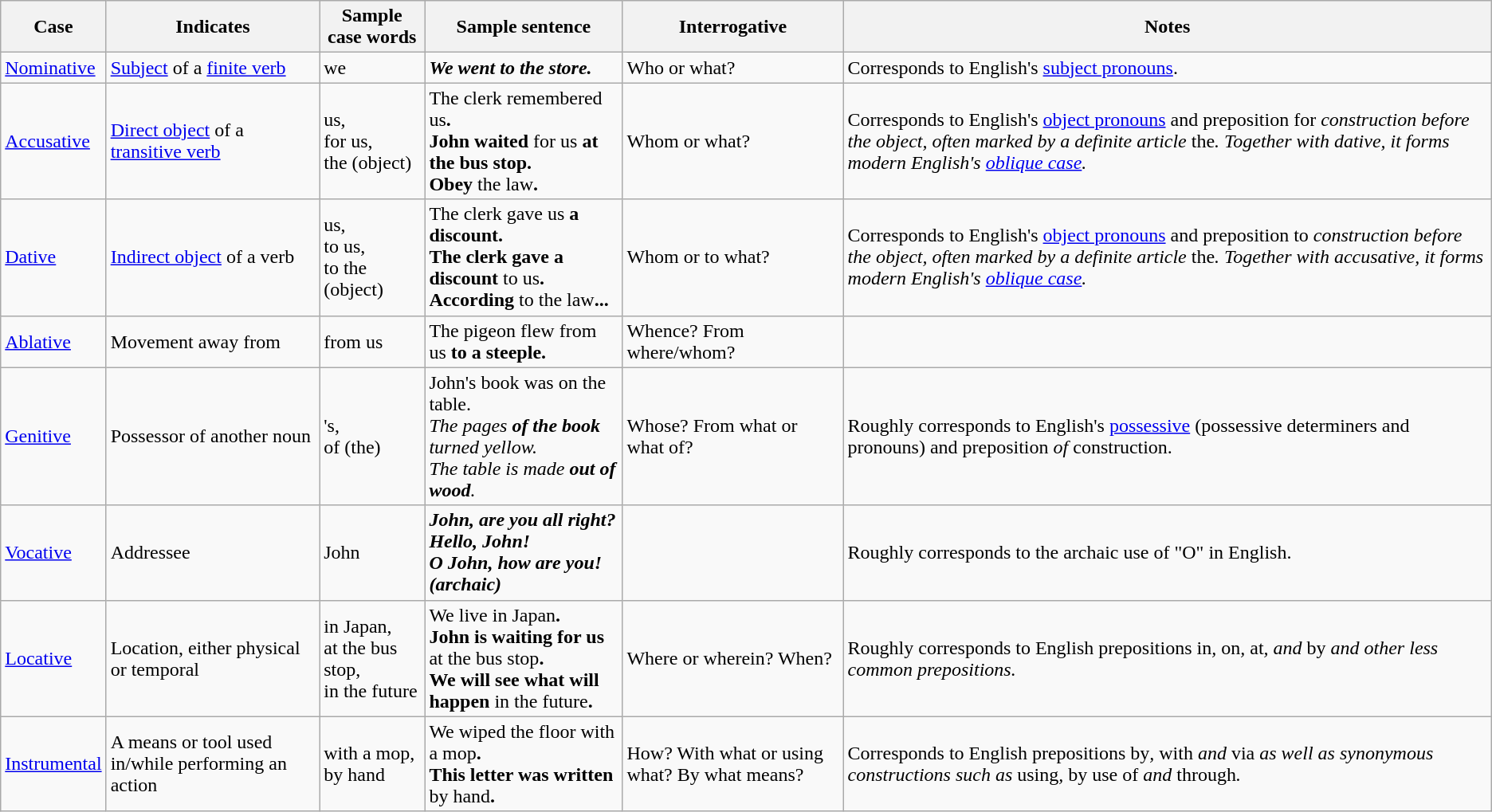<table class="wikitable">
<tr>
<th>Case</th>
<th>Indicates</th>
<th>Sample case words</th>
<th>Sample sentence</th>
<th>Interrogative</th>
<th>Notes</th>
</tr>
<tr>
<td><a href='#'>Nominative</a></td>
<td><a href='#'>Subject</a> of a <a href='#'>finite verb</a></td>
<td>we</td>
<td><strong><em>We<strong> went to the store.<em></td>
<td>Who or what?</td>
<td>Corresponds to English's <a href='#'>subject pronouns</a>.</td>
</tr>
<tr>
<td><a href='#'>Accusative</a></td>
<td><a href='#'>Direct object</a> of a <a href='#'>transitive verb</a></td>
<td>us,<br>for us,<br>the (object)</td>
<td></em>The clerk remembered </strong>us<strong>.<em><br></em>John waited </strong>for us<strong> at the bus stop.<em><br></em>Obey </strong>the law<strong>.<em></td>
<td>Whom or what?</td>
<td>Corresponds to English's <a href='#'>object pronouns</a> and preposition </em>for<em> construction before the object, often marked by a definite article </em>the<em>. Together with dative, it forms modern English's <a href='#'>oblique case</a>.</td>
</tr>
<tr>
<td><a href='#'>Dative</a></td>
<td><a href='#'>Indirect object</a> of a verb</td>
<td>us,<br>to us,<br>to the (object)</td>
<td></em>The clerk gave </strong>us<strong> a discount.<em><br></em>The clerk gave a discount </strong>to us<strong>.<em><br></em>According </strong>to the law<strong>...<em></td>
<td>Whom or to what?</td>
<td>Corresponds to English's <a href='#'>object pronouns</a> and preposition </em>to<em> construction before the object, often marked by a definite article </em>the<em>. Together with accusative, it forms modern English's <a href='#'>oblique case</a>.</td>
</tr>
<tr>
<td><a href='#'>Ablative</a></td>
<td>Movement away from</td>
<td>from us</td>
<td></em>The pigeon flew </strong>from us<strong> to a steeple.<em></td>
<td>Whence? From where/whom?</td>
<td></td>
</tr>
<tr>
<td><a href='#'>Genitive</a></td>
<td>Possessor of another noun</td>
<td>'s,<br>of (the)</td>
<td></em></strong>John's</strong> book was on the table.</em><br><em>The pages <strong>of the book</strong> turned yellow.</em><br><em>The table is made <strong>out of wood</strong>.</em></td>
<td>Whose? From what or what of?</td>
<td>Roughly corresponds to English's <a href='#'>possessive</a> (possessive determiners and pronouns) and preposition <em>of</em> construction.</td>
</tr>
<tr>
<td><a href='#'>Vocative</a></td>
<td>Addressee</td>
<td>John</td>
<td><strong><em>John<strong>, are you all right?<em><br></em>Hello, </strong>John!</em></strong><br><strong><em>O John<strong>, how are you!<em> (archaic)</td>
<td></td>
<td>Roughly corresponds to the archaic use of "O" in English.</td>
</tr>
<tr>
<td><a href='#'>Locative</a></td>
<td>Location, either physical or temporal</td>
<td>in Japan,<br>at the bus stop,<br>in the future</td>
<td></em>We live </strong>in Japan<strong>.<em><br></em>John is waiting for us </strong>at the bus stop<strong>.<em><br></em>We will see what will happen </strong>in the future<strong>.<em></td>
<td>Where or wherein? When?</td>
<td>Roughly corresponds to English prepositions </em>in<em>, </em>on<em>, </em>at<em>, and </em>by<em> and other less common prepositions.</td>
</tr>
<tr>
<td><a href='#'>Instrumental</a></td>
<td>A means or tool used in/while performing an action</td>
<td>with a mop,<br>by hand</td>
<td></em>We wiped the floor </strong>with a mop<strong>.<em><br></em>This letter was written </strong>by hand<strong>.<em></td>
<td>How? With what or using what? By what means?</td>
<td>Corresponds to English prepositions </em>by<em>, </em>with<em> and </em>via<em> as well as synonymous constructions such as </em>using<em>, </em>by use of<em> and </em>through<em>.</td>
</tr>
</table>
